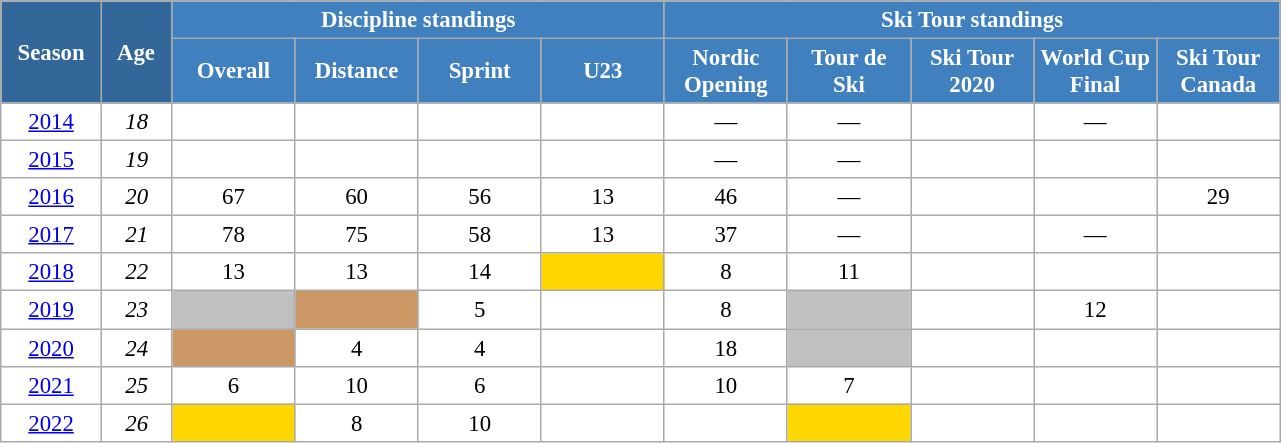<table class="wikitable" style="font-size:95%; text-align:center; border:grey solid 1px; border-collapse:collapse; background:#ffffff;">
<tr>
<th style="background-color:#369; color:white; width:60px;" rowspan="2"> Season </th>
<th style="background-color:#369; color:white; width:40px;" rowspan="2"> Age </th>
<th style="background-color:#4180be; color:white;" colspan="4">Discipline standings</th>
<th style="background-color:#4180be; color:white;" colspan="5">Ski Tour standings</th>
</tr>
<tr>
<th style="background-color:#4180be; color:white; width:75px;">Overall</th>
<th style="background-color:#4180be; color:white; width:75px;">Distance</th>
<th style="background-color:#4180be; color:white; width:75px;">Sprint</th>
<th style="background-color:#4180be; color:white; width:75px;">U23</th>
<th style="background-color:#4180be; color:white; width:75px;">Nordic<br>Opening</th>
<th style="background-color:#4180be; color:white; width:75px;">Tour de<br>Ski</th>
<th style="background-color:#4180be; color:white; width:75px;">Ski Tour<br>2020</th>
<th style="background-color:#4180be; color:white; width:75px;">World Cup<br>Final</th>
<th style="background-color:#4180be; color:white; width:75px;">Ski Tour<br>Canada</th>
</tr>
<tr>
<td><a href='#'>2014</a></td>
<td><em>18</em></td>
<td></td>
<td></td>
<td></td>
<td></td>
<td>—</td>
<td>—</td>
<td></td>
<td>—</td>
<td></td>
</tr>
<tr>
<td><a href='#'>2015</a></td>
<td><em>19</em></td>
<td></td>
<td></td>
<td></td>
<td></td>
<td>—</td>
<td>—</td>
<td></td>
<td></td>
<td></td>
</tr>
<tr>
<td><a href='#'>2016</a></td>
<td><em>20</em></td>
<td>67</td>
<td>60</td>
<td>56</td>
<td>13</td>
<td>46</td>
<td>—</td>
<td></td>
<td></td>
<td>29</td>
</tr>
<tr>
<td><a href='#'>2017</a></td>
<td><em>21</em></td>
<td>78</td>
<td>75</td>
<td>58</td>
<td>13</td>
<td>37</td>
<td>—</td>
<td></td>
<td>—</td>
<td></td>
</tr>
<tr>
<td><a href='#'>2018</a></td>
<td><em>22</em></td>
<td>13</td>
<td>13</td>
<td>14</td>
<td style="background:gold;"></td>
<td>8</td>
<td>11</td>
<td></td>
<td></td>
<td></td>
</tr>
<tr>
<td><a href='#'>2019</a></td>
<td><em>23</em></td>
<td style="background:silver;"></td>
<td style="background:#c96;"></td>
<td>5</td>
<td></td>
<td>8</td>
<td style="background:silver;"></td>
<td></td>
<td>12</td>
<td></td>
</tr>
<tr>
<td><a href='#'>2020</a></td>
<td><em>24</em></td>
<td style="background:#c96;"></td>
<td>4</td>
<td>4</td>
<td></td>
<td>18</td>
<td style="background:silver;"></td>
<td></td>
<td></td>
<td></td>
</tr>
<tr>
<td><a href='#'>2021</a></td>
<td><em>25</em></td>
<td>6</td>
<td>10</td>
<td>6</td>
<td></td>
<td>10</td>
<td>7</td>
<td></td>
<td></td>
<td></td>
</tr>
<tr>
<td><a href='#'>2022</a></td>
<td><em>26</em></td>
<td style="background:gold;"></td>
<td>8</td>
<td>10</td>
<td></td>
<td></td>
<td style="background:gold;"></td>
<td></td>
<td></td>
<td></td>
</tr>
</table>
